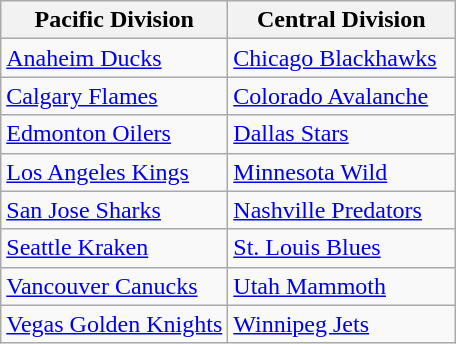<table class="wikitable">
<tr>
<th width="50%">Pacific Division</th>
<th width="50%">Central Division</th>
</tr>
<tr>
<td><a href='#'>Anaheim Ducks</a></td>
<td><a href='#'>Chicago Blackhawks</a></td>
</tr>
<tr>
<td><a href='#'>Calgary Flames</a></td>
<td><a href='#'>Colorado Avalanche</a></td>
</tr>
<tr>
<td><a href='#'>Edmonton Oilers</a></td>
<td><a href='#'>Dallas Stars</a></td>
</tr>
<tr>
<td><a href='#'>Los Angeles Kings</a></td>
<td><a href='#'>Minnesota Wild</a></td>
</tr>
<tr>
<td><a href='#'>San Jose Sharks</a></td>
<td><a href='#'>Nashville Predators</a></td>
</tr>
<tr>
<td><a href='#'>Seattle Kraken</a></td>
<td><a href='#'>St. Louis Blues</a></td>
</tr>
<tr>
<td><a href='#'>Vancouver Canucks</a></td>
<td><a href='#'>Utah Mammoth</a></td>
</tr>
<tr>
<td><a href='#'>Vegas Golden Knights</a></td>
<td><a href='#'>Winnipeg Jets</a></td>
</tr>
</table>
